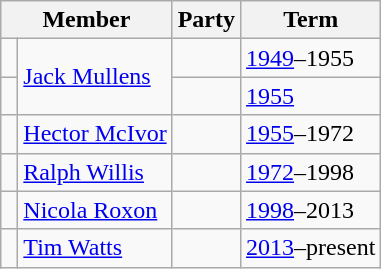<table class="wikitable">
<tr>
<th colspan="2">Member</th>
<th>Party</th>
<th>Term</th>
</tr>
<tr>
<td> </td>
<td rowspan="2"><a href='#'>Jack Mullens</a></td>
<td></td>
<td><a href='#'>1949</a>–1955</td>
</tr>
<tr>
<td> </td>
<td></td>
<td><a href='#'>1955</a></td>
</tr>
<tr>
<td> </td>
<td><a href='#'>Hector McIvor</a></td>
<td></td>
<td><a href='#'>1955</a>–1972</td>
</tr>
<tr>
<td> </td>
<td><a href='#'>Ralph Willis</a></td>
<td></td>
<td><a href='#'>1972</a>–1998</td>
</tr>
<tr>
<td> </td>
<td><a href='#'>Nicola Roxon</a></td>
<td></td>
<td><a href='#'>1998</a>–2013</td>
</tr>
<tr>
<td> </td>
<td><a href='#'>Tim Watts</a></td>
<td></td>
<td><a href='#'>2013</a>–present</td>
</tr>
</table>
